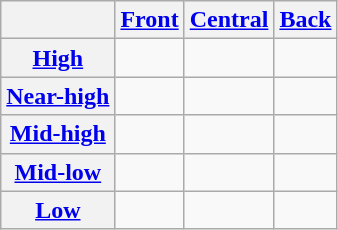<table class="wikitable" style="text-align:center">
<tr>
<th></th>
<th><a href='#'>Front</a></th>
<th><a href='#'>Central</a></th>
<th><a href='#'>Back</a></th>
</tr>
<tr>
<th><a href='#'>High</a></th>
<td> </td>
<td></td>
<td> </td>
</tr>
<tr>
<th><a href='#'>Near-high</a></th>
<td></td>
<td></td>
<td></td>
</tr>
<tr>
<th><a href='#'>Mid-high</a></th>
<td></td>
<td></td>
<td></td>
</tr>
<tr>
<th><a href='#'>Mid-low</a></th>
<td> </td>
<td></td>
<td> </td>
</tr>
<tr>
<th><a href='#'>Low</a></th>
<td></td>
<td> </td>
<td></td>
</tr>
</table>
